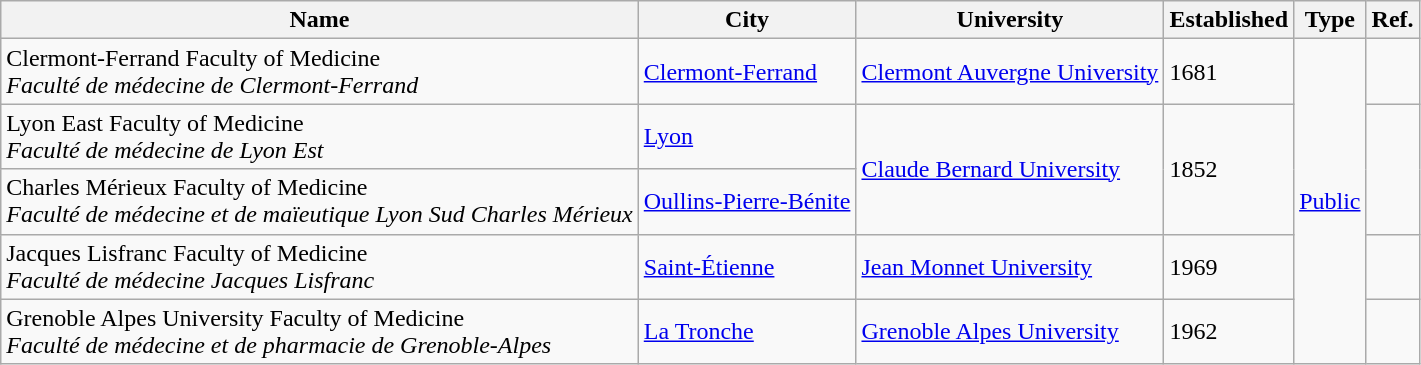<table class="wikitable">
<tr>
<th>Name</th>
<th>City</th>
<th>University</th>
<th>Established</th>
<th>Type</th>
<th>Ref.</th>
</tr>
<tr>
<td>Clermont-Ferrand Faculty of Medicine<br><em>Faculté de médecine de Clermont-Ferrand</em></td>
<td><a href='#'>Clermont-Ferrand</a></td>
<td><a href='#'>Clermont Auvergne University</a></td>
<td>1681</td>
<td rowspan="5"><a href='#'>Public</a></td>
<td></td>
</tr>
<tr>
<td>Lyon East Faculty of Medicine<br><em>Faculté de médecine de Lyon Est</em></td>
<td><a href='#'>Lyon</a></td>
<td rowspan="2"><a href='#'>Claude Bernard University</a></td>
<td rowspan="2">1852</td>
<td rowspan="2"></td>
</tr>
<tr>
<td>Charles Mérieux Faculty of Medicine<br><em>Faculté de médecine et de maïeutique Lyon Sud Charles Mérieux</em></td>
<td><a href='#'>Oullins-Pierre-Bénite</a></td>
</tr>
<tr>
<td>Jacques Lisfranc Faculty of Medicine<br><em>Faculté de médecine Jacques Lisfranc</em></td>
<td><a href='#'>Saint-Étienne</a></td>
<td><a href='#'>Jean Monnet University</a></td>
<td>1969</td>
<td></td>
</tr>
<tr>
<td>Grenoble Alpes University Faculty of Medicine<br><em>Faculté de médecine et de pharmacie de Grenoble-Alpes</em></td>
<td><a href='#'>La Tronche</a></td>
<td><a href='#'>Grenoble Alpes University</a></td>
<td>1962</td>
<td></td>
</tr>
</table>
